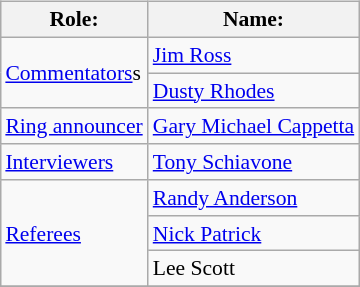<table class=wikitable style="font-size:90%; margin: 0.5em 0 0.5em 1em; float: right; clear: right;">
<tr>
<th>Role:</th>
<th>Name:</th>
</tr>
<tr>
<td rowspan=2><a href='#'>Commentators</a>s</td>
<td><a href='#'>Jim Ross</a></td>
</tr>
<tr>
<td><a href='#'>Dusty Rhodes</a></td>
</tr>
<tr>
<td><a href='#'>Ring announcer</a></td>
<td><a href='#'>Gary Michael Cappetta</a></td>
</tr>
<tr>
<td><a href='#'>Interviewers</a></td>
<td><a href='#'>Tony Schiavone</a></td>
</tr>
<tr>
<td rowspan=3><a href='#'>Referees</a></td>
<td><a href='#'>Randy Anderson</a></td>
</tr>
<tr>
<td><a href='#'>Nick Patrick</a></td>
</tr>
<tr>
<td>Lee Scott</td>
</tr>
<tr>
</tr>
</table>
